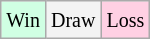<table class="wikitable">
<tr>
<td style="background-color: #d0ffe3;"><small>Win</small></td>
<td style="background-color: #f3f3f3;"><small>Draw</small></td>
<td style="background-color: #ffd0e3;"><small>Loss</small></td>
</tr>
</table>
